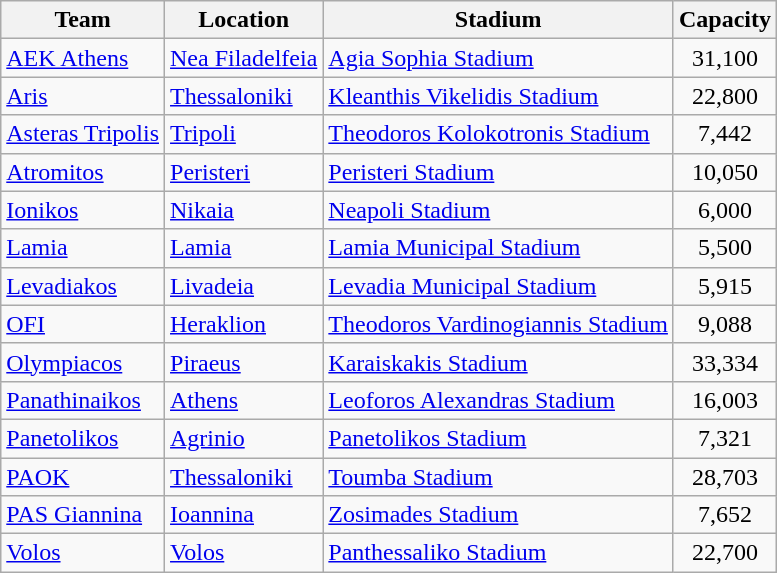<table class="wikitable sortable" style="text-align: left;">
<tr>
<th>Team</th>
<th>Location</th>
<th>Stadium</th>
<th>Capacity</th>
</tr>
<tr>
<td><a href='#'>AEK Athens</a></td>
<td><a href='#'>Nea Filadelfeia</a></td>
<td><a href='#'>Agia Sophia Stadium</a></td>
<td align="center">31,100</td>
</tr>
<tr>
<td><a href='#'>Aris</a></td>
<td><a href='#'>Thessaloniki</a></td>
<td><a href='#'>Kleanthis Vikelidis Stadium</a></td>
<td align="center">22,800</td>
</tr>
<tr>
<td><a href='#'>Asteras Tripolis</a></td>
<td><a href='#'>Tripoli</a></td>
<td><a href='#'>Theodoros Kolokotronis Stadium</a></td>
<td align="center">7,442</td>
</tr>
<tr>
<td><a href='#'>Atromitos</a></td>
<td><a href='#'>Peristeri</a></td>
<td><a href='#'>Peristeri Stadium</a></td>
<td align="center">10,050</td>
</tr>
<tr>
<td><a href='#'>Ionikos</a></td>
<td><a href='#'>Nikaia</a></td>
<td><a href='#'>Neapoli Stadium</a></td>
<td align="center">6,000</td>
</tr>
<tr>
<td><a href='#'>Lamia</a></td>
<td><a href='#'>Lamia</a></td>
<td><a href='#'>Lamia Municipal Stadium</a></td>
<td align="center">5,500</td>
</tr>
<tr>
<td><a href='#'>Levadiakos</a></td>
<td><a href='#'>Livadeia</a></td>
<td><a href='#'>Levadia Municipal Stadium</a></td>
<td align="center">5,915</td>
</tr>
<tr>
<td><a href='#'>OFI</a></td>
<td><a href='#'>Heraklion</a></td>
<td><a href='#'>Theodoros Vardinogiannis Stadium</a></td>
<td align="center">9,088</td>
</tr>
<tr>
<td><a href='#'>Olympiacos</a></td>
<td><a href='#'>Piraeus</a></td>
<td><a href='#'>Karaiskakis Stadium</a></td>
<td align="center">33,334</td>
</tr>
<tr>
<td><a href='#'>Panathinaikos</a></td>
<td><a href='#'>Athens</a></td>
<td><a href='#'>Leoforos Alexandras Stadium</a></td>
<td align="center">16,003</td>
</tr>
<tr>
<td><a href='#'>Panetolikos</a></td>
<td><a href='#'>Agrinio</a></td>
<td><a href='#'>Panetolikos Stadium</a></td>
<td align="center">7,321</td>
</tr>
<tr>
<td><a href='#'>PAOK</a></td>
<td><a href='#'>Thessaloniki</a></td>
<td><a href='#'>Toumba Stadium</a></td>
<td align="center">28,703</td>
</tr>
<tr>
<td><a href='#'>PAS Giannina</a></td>
<td><a href='#'>Ioannina</a></td>
<td><a href='#'>Zosimades Stadium</a></td>
<td align="center">7,652</td>
</tr>
<tr>
<td><a href='#'>Volos</a></td>
<td><a href='#'>Volos</a></td>
<td><a href='#'>Panthessaliko Stadium</a></td>
<td align="center">22,700</td>
</tr>
</table>
